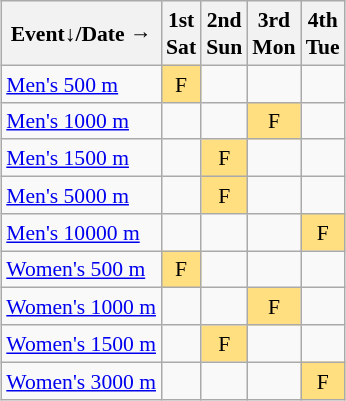<table class="wikitable" style="margin:0.5em auto; font-size:90%; line-height:1.25em; text-align:center;">
<tr>
<th>Event↓/Date →</th>
<th>1st<br>Sat</th>
<th>2nd<br>Sun</th>
<th>3rd<br>Mon</th>
<th>4th<br>Tue</th>
</tr>
<tr>
<td align="left"><a href='#'>Men's 500 m</a></td>
<td bgcolor="#FFDF80">F</td>
<td></td>
<td></td>
<td></td>
</tr>
<tr>
<td align="left"><a href='#'>Men's 1000 m</a></td>
<td></td>
<td></td>
<td bgcolor="#FFDF80">F</td>
<td></td>
</tr>
<tr>
<td align="left"><a href='#'>Men's 1500 m</a></td>
<td></td>
<td bgcolor="#FFDF80">F</td>
<td></td>
<td></td>
</tr>
<tr>
<td align="left"><a href='#'>Men's 5000 m</a></td>
<td></td>
<td bgcolor="#FFDF80">F</td>
<td></td>
<td></td>
</tr>
<tr>
<td align="left"><a href='#'>Men's 10000 m</a></td>
<td></td>
<td></td>
<td></td>
<td bgcolor="#FFDF80">F</td>
</tr>
<tr>
<td align="left"><a href='#'>Women's 500 m</a></td>
<td bgcolor="#FFDF80">F</td>
<td></td>
<td></td>
<td></td>
</tr>
<tr>
<td align="left"><a href='#'>Women's 1000 m</a></td>
<td></td>
<td></td>
<td bgcolor="#FFDF80">F</td>
<td></td>
</tr>
<tr>
<td align="left"><a href='#'>Women's 1500 m</a></td>
<td></td>
<td bgcolor="#FFDF80">F</td>
<td></td>
<td></td>
</tr>
<tr>
<td align="left"><a href='#'>Women's 3000 m</a></td>
<td></td>
<td></td>
<td></td>
<td bgcolor="#FFDF80">F</td>
</tr>
</table>
